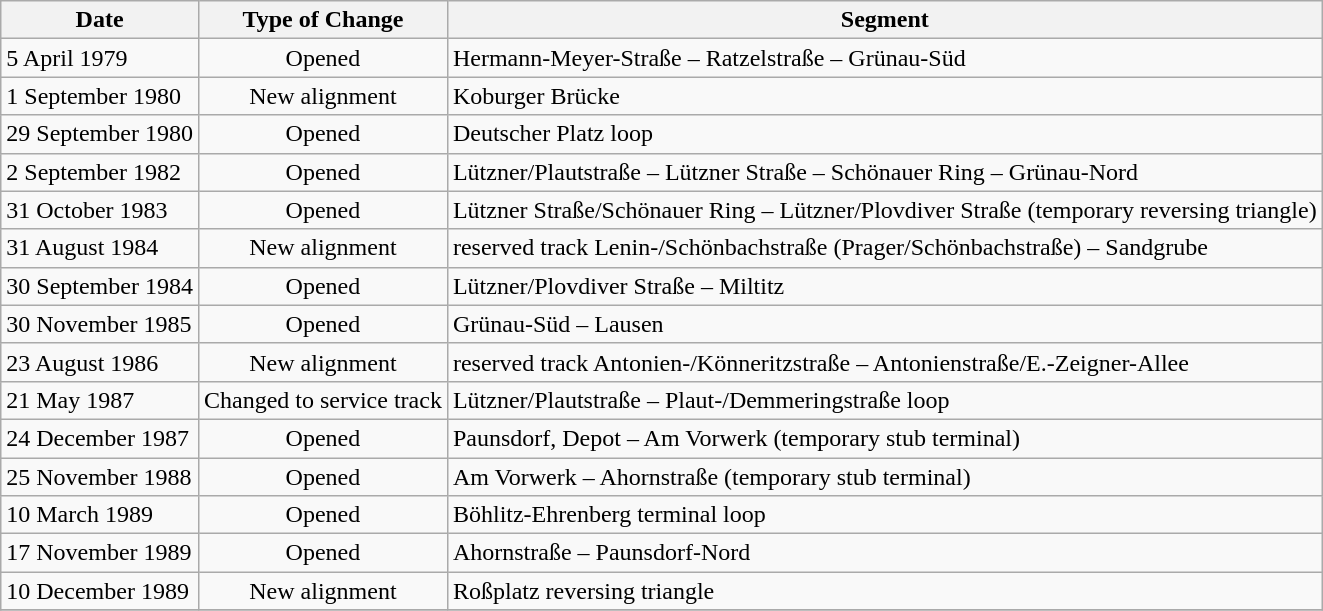<table class="wikitable">
<tr>
<th>Date</th>
<th>Type of Change</th>
<th>Segment</th>
</tr>
<tr>
<td>5 April 1979</td>
<td align="center">Opened</td>
<td>Hermann-Meyer-Straße – Ratzelstraße – Grünau-Süd</td>
</tr>
<tr>
<td>1 September 1980</td>
<td align="center">New alignment</td>
<td>Koburger Brücke</td>
</tr>
<tr>
<td>29 September 1980</td>
<td align="center">Opened</td>
<td>Deutscher Platz loop</td>
</tr>
<tr>
<td>2 September 1982</td>
<td align="center">Opened</td>
<td>Lützner/Plautstraße – Lützner Straße – Schönauer Ring – Grünau-Nord</td>
</tr>
<tr>
<td>31 October 1983</td>
<td align="center">Opened</td>
<td>Lützner Straße/Schönauer Ring – Lützner/Plovdiver Straße (temporary reversing triangle)</td>
</tr>
<tr>
<td>31 August 1984</td>
<td align="center">New alignment</td>
<td>reserved track Lenin-/Schönbachstraße (Prager/Schönbachstraße) – Sandgrube</td>
</tr>
<tr>
<td>30 September 1984</td>
<td align="center">Opened</td>
<td>Lützner/Plovdiver Straße – Miltitz</td>
</tr>
<tr>
<td>30 November 1985</td>
<td align="center">Opened</td>
<td>Grünau-Süd – Lausen</td>
</tr>
<tr>
<td>23 August 1986</td>
<td align="center">New alignment</td>
<td>reserved track Antonien-/Könneritzstraße – Antonienstraße/E.-Zeigner-Allee</td>
</tr>
<tr>
<td>21 May 1987</td>
<td align="center">Changed to service track</td>
<td>Lützner/Plautstraße – Plaut-/Demmeringstraße loop</td>
</tr>
<tr>
<td>24 December 1987</td>
<td align="center">Opened</td>
<td>Paunsdorf, Depot – Am Vorwerk (temporary stub terminal)</td>
</tr>
<tr>
<td>25 November 1988</td>
<td align="center">Opened</td>
<td>Am Vorwerk – Ahornstraße (temporary stub terminal)</td>
</tr>
<tr>
<td>10 March 1989</td>
<td align="center">Opened</td>
<td>Böhlitz-Ehrenberg terminal loop</td>
</tr>
<tr>
<td>17 November 1989</td>
<td align="center">Opened</td>
<td>Ahornstraße – Paunsdorf-Nord</td>
</tr>
<tr>
<td>10 December 1989</td>
<td align="center">New alignment</td>
<td>Roßplatz reversing triangle</td>
</tr>
<tr>
</tr>
</table>
